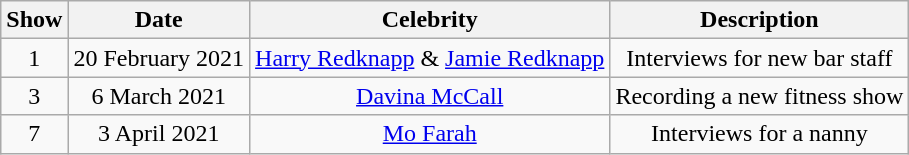<table class="wikitable" style="text-align:center">
<tr>
<th>Show</th>
<th>Date</th>
<th>Celebrity</th>
<th>Description</th>
</tr>
<tr>
<td>1</td>
<td>20 February 2021</td>
<td><a href='#'>Harry Redknapp</a> & <a href='#'>Jamie Redknapp</a></td>
<td>Interviews for new bar staff</td>
</tr>
<tr>
<td>3</td>
<td>6 March 2021</td>
<td><a href='#'>Davina McCall</a></td>
<td>Recording a new fitness show</td>
</tr>
<tr>
<td>7</td>
<td>3 April 2021</td>
<td><a href='#'>Mo Farah</a></td>
<td>Interviews for a nanny</td>
</tr>
</table>
